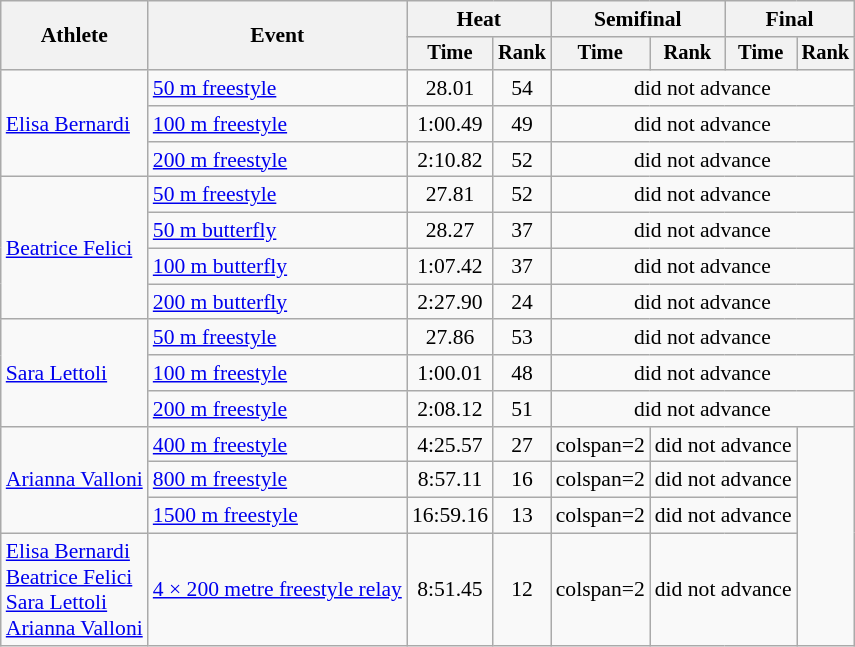<table class=wikitable style="font-size:90%">
<tr>
<th rowspan="2">Athlete</th>
<th rowspan="2">Event</th>
<th colspan="2">Heat</th>
<th colspan="2">Semifinal</th>
<th colspan="2">Final</th>
</tr>
<tr style="font-size:95%">
<th>Time</th>
<th>Rank</th>
<th>Time</th>
<th>Rank</th>
<th>Time</th>
<th>Rank</th>
</tr>
<tr align=center>
<td align=left rowspan=3><a href='#'>Elisa Bernardi</a></td>
<td align=left><a href='#'>50 m freestyle</a></td>
<td>28.01</td>
<td>54</td>
<td colspan=4>did not advance</td>
</tr>
<tr align=center>
<td align=left><a href='#'>100 m freestyle</a></td>
<td>1:00.49</td>
<td>49</td>
<td colspan=4>did not advance</td>
</tr>
<tr align=center>
<td align=left><a href='#'>200 m freestyle</a></td>
<td>2:10.82</td>
<td>52</td>
<td colspan=4>did not advance</td>
</tr>
<tr align=center>
<td align=left rowspan=4><a href='#'>Beatrice Felici</a></td>
<td align=left><a href='#'>50 m freestyle</a></td>
<td>27.81</td>
<td>52</td>
<td colspan=4>did not advance</td>
</tr>
<tr align=center>
<td align=left><a href='#'>50 m butterfly</a></td>
<td>28.27</td>
<td>37</td>
<td colspan=4>did not advance</td>
</tr>
<tr align=center>
<td align=left><a href='#'>100 m butterfly</a></td>
<td>1:07.42</td>
<td>37</td>
<td colspan=4>did not advance</td>
</tr>
<tr align=center>
<td align=left><a href='#'>200 m butterfly</a></td>
<td>2:27.90</td>
<td>24</td>
<td colspan=4>did not advance</td>
</tr>
<tr align=center>
<td align=left rowspan=3><a href='#'>Sara Lettoli</a></td>
<td align=left><a href='#'>50 m freestyle</a></td>
<td>27.86</td>
<td>53</td>
<td colspan=4>did not advance</td>
</tr>
<tr align=center>
<td align=left><a href='#'>100 m freestyle</a></td>
<td>1:00.01</td>
<td>48</td>
<td colspan=4>did not advance</td>
</tr>
<tr align=center>
<td align=left><a href='#'>200 m freestyle</a></td>
<td>2:08.12</td>
<td>51</td>
<td colspan=4>did not advance</td>
</tr>
<tr align=center>
<td align=left rowspan=3><a href='#'>Arianna Valloni</a></td>
<td align=left><a href='#'>400 m freestyle</a></td>
<td>4:25.57</td>
<td>27</td>
<td>colspan=2 </td>
<td colspan=2>did not advance</td>
</tr>
<tr align=center>
<td align=left><a href='#'>800 m freestyle</a></td>
<td>8:57.11</td>
<td>16</td>
<td>colspan=2 </td>
<td colspan=2>did not advance</td>
</tr>
<tr align=center>
<td align=left><a href='#'>1500 m freestyle</a></td>
<td>16:59.16</td>
<td>13</td>
<td>colspan=2 </td>
<td colspan=2>did not advance</td>
</tr>
<tr align=center>
<td align=left><a href='#'>Elisa Bernardi</a><br><a href='#'>Beatrice Felici</a><br><a href='#'>Sara Lettoli</a><br><a href='#'>Arianna Valloni</a></td>
<td align=left><a href='#'>4 × 200 metre freestyle relay</a></td>
<td>8:51.45</td>
<td>12</td>
<td>colspan=2 </td>
<td colspan=2>did not advance</td>
</tr>
</table>
